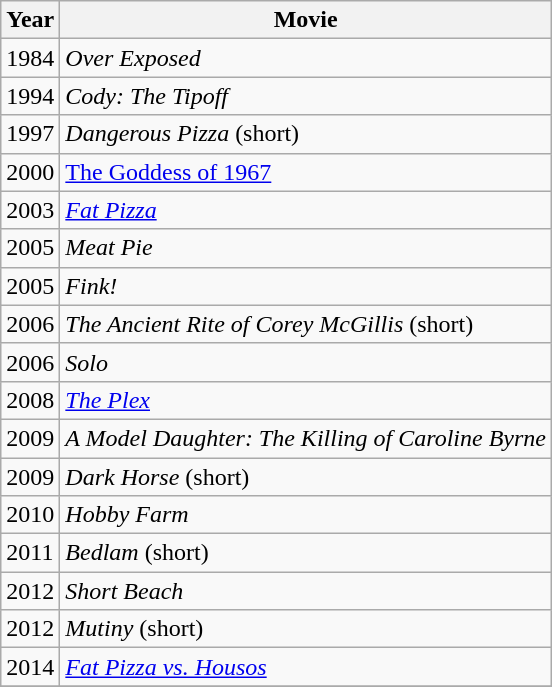<table class="wikitable">
<tr>
<th>Year</th>
<th>Movie</th>
</tr>
<tr>
<td>1984</td>
<td><em>Over Exposed</em></td>
</tr>
<tr>
<td>1994</td>
<td><em>Cody: The Tipoff</em></td>
</tr>
<tr>
<td>1997</td>
<td><em>Dangerous Pizza</em> (short)</td>
</tr>
<tr>
<td>2000</td>
<td><a href='#'>The Goddess of 1967</a></td>
</tr>
<tr>
<td>2003</td>
<td><em><a href='#'>Fat Pizza</a></em></td>
</tr>
<tr>
<td>2005</td>
<td><em>Meat Pie</em></td>
</tr>
<tr>
<td>2005</td>
<td><em>Fink!</em></td>
</tr>
<tr>
<td>2006</td>
<td><em>The Ancient Rite of Corey McGillis</em> (short)</td>
</tr>
<tr>
<td>2006</td>
<td><em>Solo</em></td>
</tr>
<tr>
<td>2008</td>
<td><em><a href='#'>The Plex</a></em></td>
</tr>
<tr>
<td>2009</td>
<td><em>A Model Daughter: The Killing of Caroline Byrne</em></td>
</tr>
<tr>
<td>2009</td>
<td><em>Dark Horse</em> (short)</td>
</tr>
<tr>
<td>2010</td>
<td><em>Hobby Farm</em></td>
</tr>
<tr>
<td>2011</td>
<td><em>Bedlam</em> (short)</td>
</tr>
<tr>
<td>2012</td>
<td><em>Short Beach</em></td>
</tr>
<tr>
<td>2012</td>
<td><em>Mutiny</em> (short)</td>
</tr>
<tr>
<td>2014</td>
<td><em><a href='#'>Fat Pizza vs. Housos</a></em></td>
</tr>
<tr>
</tr>
</table>
